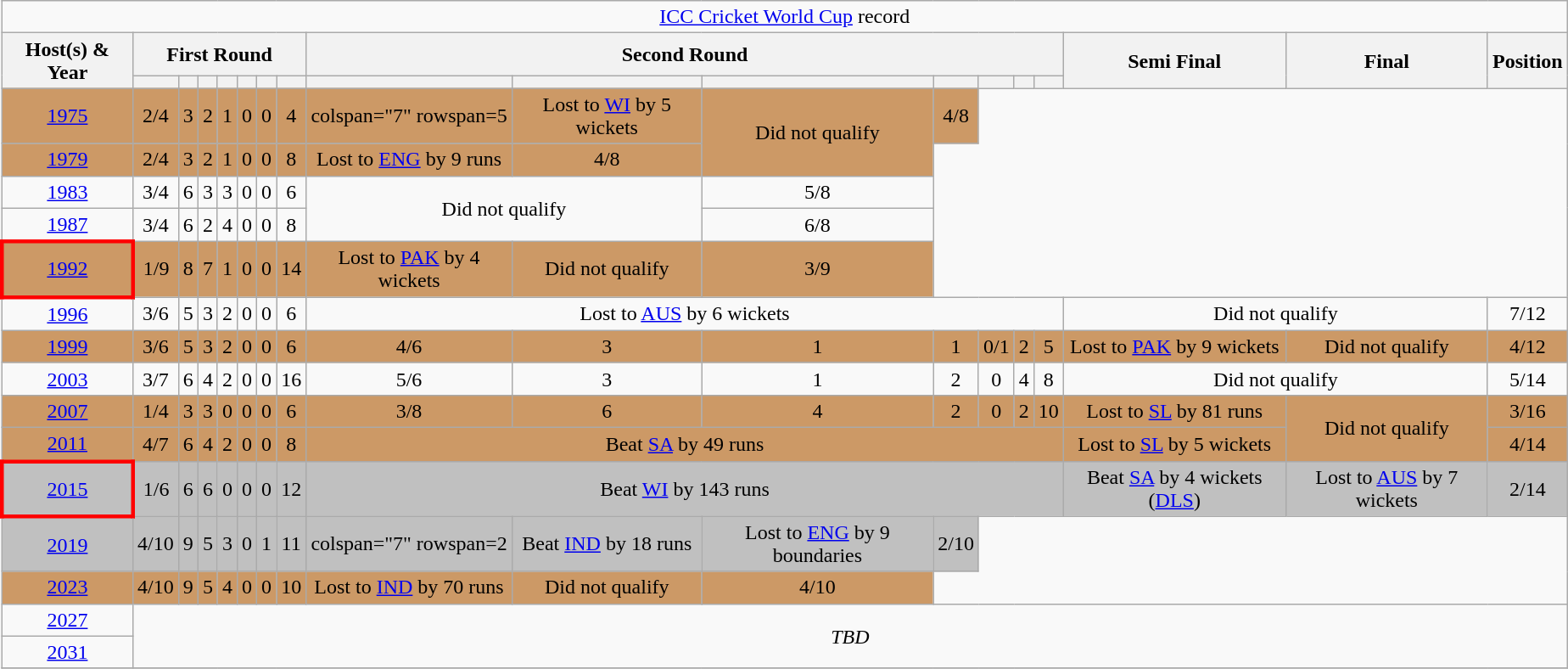<table class="wikitable" style="margin: 1em 1em 1em 1em; text-align: center;">
<tr>
<td colspan="20"><a href='#'>ICC Cricket World Cup</a> record</td>
</tr>
<tr>
<th rowspan="2">Host(s) & Year</th>
<th colspan="7">First Round</th>
<th colspan="7">Second Round</th>
<th rowspan="2">Semi Final</th>
<th rowspan="2">Final</th>
<th rowspan="2">Position</th>
</tr>
<tr>
<th></th>
<th></th>
<th></th>
<th></th>
<th></th>
<th></th>
<th></th>
<th></th>
<th></th>
<th></th>
<th></th>
<th></th>
<th></th>
<th></th>
</tr>
<tr style="background:#cc9966;">
<td> <a href='#'>1975</a></td>
<td>2/4</td>
<td>3</td>
<td>2</td>
<td>1</td>
<td>0</td>
<td>0</td>
<td>4</td>
<td>colspan="7" rowspan=5 </td>
<td>Lost to  <a href='#'>WI</a> by 5 wickets</td>
<td rowspan="2">Did not qualify</td>
<td>4/8</td>
</tr>
<tr style="background:#cc9966;">
<td> <a href='#'>1979</a></td>
<td>2/4</td>
<td>3</td>
<td>2</td>
<td>1</td>
<td>0</td>
<td>0</td>
<td>8</td>
<td>Lost to  <a href='#'>ENG</a> by 9 runs</td>
<td>4/8</td>
</tr>
<tr>
<td>  <a href='#'>1983</a></td>
<td>3/4</td>
<td>6</td>
<td>3</td>
<td>3</td>
<td>0</td>
<td>0</td>
<td>6</td>
<td rowspan="2" colspan="2">Did not qualify</td>
<td>5/8</td>
</tr>
<tr>
<td>  <a href='#'>1987</a></td>
<td>3/4</td>
<td>6</td>
<td>2</td>
<td>4</td>
<td>0</td>
<td>0</td>
<td>8</td>
<td>6/8</td>
</tr>
<tr style="background:#cc9966;">
<td style="border: 3px solid red">  <a href='#'>1992</a></td>
<td>1/9</td>
<td>8</td>
<td>7</td>
<td>1</td>
<td>0</td>
<td>0</td>
<td>14</td>
<td>Lost to  <a href='#'>PAK</a> by 4 wickets</td>
<td>Did not qualify</td>
<td>3/9</td>
</tr>
<tr>
<td>   <a href='#'>1996</a></td>
<td>3/6</td>
<td>5</td>
<td>3</td>
<td>2</td>
<td>0</td>
<td>0</td>
<td>6</td>
<td colspan="7">Lost to  <a href='#'>AUS</a> by 6 wickets</td>
<td colspan="2">Did not qualify</td>
<td>7/12</td>
</tr>
<tr style="background:#cc9966;">
<td>      <a href='#'>1999</a></td>
<td>3/6</td>
<td>5</td>
<td>3</td>
<td>2</td>
<td>0</td>
<td>0</td>
<td>6</td>
<td>4/6</td>
<td>3</td>
<td>1</td>
<td>1</td>
<td>0/1</td>
<td>2</td>
<td>5</td>
<td>Lost to  <a href='#'>PAK</a> by 9 wickets</td>
<td>Did not qualify</td>
<td>4/12</td>
</tr>
<tr>
<td> <a href='#'>2003</a></td>
<td>3/7</td>
<td>6</td>
<td>4</td>
<td>2</td>
<td>0</td>
<td>0</td>
<td>16</td>
<td>5/6</td>
<td>3</td>
<td>1</td>
<td>2</td>
<td>0</td>
<td>4</td>
<td>8</td>
<td colspan="2">Did not qualify</td>
<td>5/14</td>
</tr>
<tr style="background:#cc9966;">
<td> <a href='#'>2007</a></td>
<td>1/4</td>
<td>3</td>
<td>3</td>
<td>0</td>
<td>0</td>
<td>0</td>
<td>6</td>
<td>3/8</td>
<td>6</td>
<td>4</td>
<td>2</td>
<td>0</td>
<td>2</td>
<td>10</td>
<td>Lost to  <a href='#'>SL</a> by 81 runs</td>
<td rowspan="2">Did not qualify</td>
<td>3/16</td>
</tr>
<tr style="background:#cc9966;">
<td>   <a href='#'>2011</a></td>
<td>4/7</td>
<td>6</td>
<td>4</td>
<td>2</td>
<td>0</td>
<td>0</td>
<td>8</td>
<td colspan="7">Beat  <a href='#'>SA</a> by 49 runs</td>
<td>Lost to  <a href='#'>SL</a> by 5 wickets</td>
<td>4/14</td>
</tr>
<tr style="background:silver;">
<td style="border: 3px solid red">  <a href='#'>2015</a></td>
<td>1/6</td>
<td>6</td>
<td>6</td>
<td>0</td>
<td>0</td>
<td>0</td>
<td>12</td>
<td colspan="7">Beat  <a href='#'>WI</a> by 143 runs</td>
<td>Beat  <a href='#'>SA</a> by 4 wickets (<a href='#'>DLS</a>)</td>
<td>Lost to  <a href='#'>AUS</a> by 7 wickets</td>
<td>2/14</td>
</tr>
<tr style="background:silver;">
<td>  <a href='#'>2019</a></td>
<td>4/10</td>
<td>9</td>
<td>5</td>
<td>3</td>
<td>0</td>
<td>1</td>
<td>11</td>
<td>colspan="7" rowspan=2 </td>
<td>Beat  <a href='#'>IND</a> by 18 runs</td>
<td>Lost to  <a href='#'>ENG</a> by 9 boundaries</td>
<td>2/10</td>
</tr>
<tr style="background:#cc9966;">
<td> <a href='#'>2023</a></td>
<td>4/10</td>
<td>9</td>
<td>5</td>
<td>4</td>
<td>0</td>
<td>0</td>
<td>10</td>
<td>Lost to  <a href='#'>IND</a> by 70 runs</td>
<td>Did not qualify</td>
<td>4/10</td>
</tr>
<tr>
<td>   <a href='#'>2027</a></td>
<td colspan='19' rowspan="2"><em>TBD</em></td>
</tr>
<tr>
<td>  <a href='#'>2031</a></td>
</tr>
<tr>
</tr>
</table>
